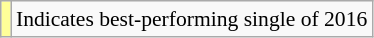<table class="wikitable" style="font-size:90%;">
<tr>
<td style="background-color:#FFFF99"></td>
<td>Indicates best-performing single of 2016</td>
</tr>
</table>
